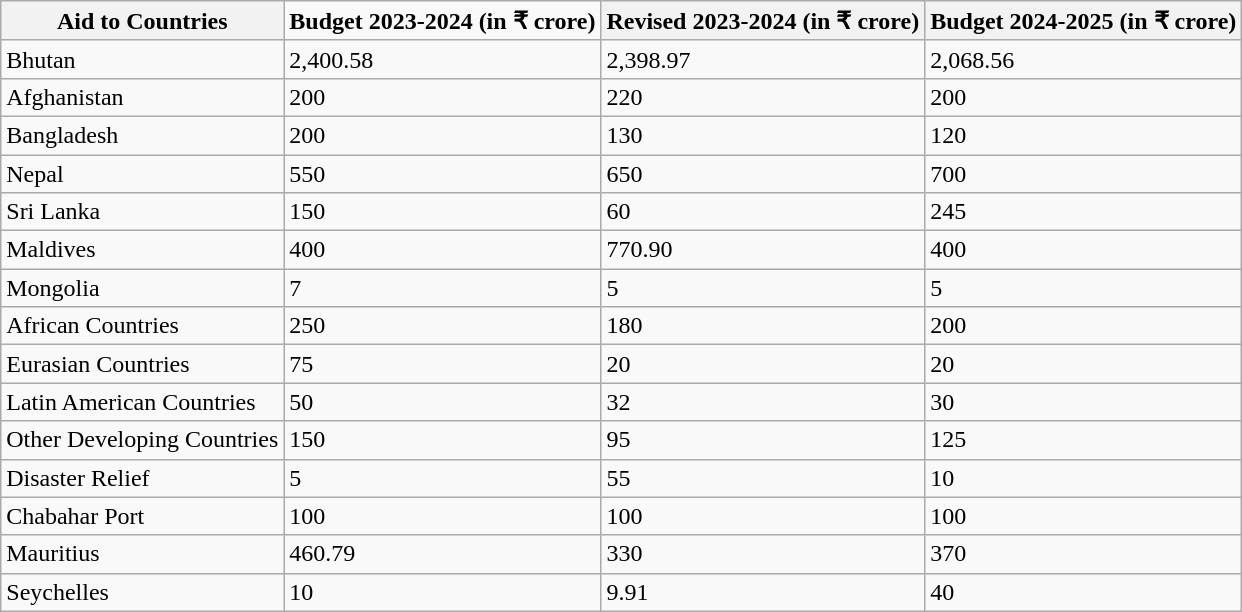<table class="wikitable">
<tr>
<th>Aid to Countries</th>
<td><strong>Budget 2023-2024 (in ₹ crore)</strong></td>
<th>Revised 2023-2024 (in ₹ crore)</th>
<th>Budget 2024-2025 (in ₹ crore)</th>
</tr>
<tr>
<td>Bhutan</td>
<td>2,400.58</td>
<td>2,398.97</td>
<td>2,068.56</td>
</tr>
<tr>
<td>Afghanistan</td>
<td>200</td>
<td>220</td>
<td>200</td>
</tr>
<tr>
<td>Bangladesh</td>
<td>200</td>
<td>130</td>
<td>120</td>
</tr>
<tr>
<td>Nepal</td>
<td>550</td>
<td>650</td>
<td>700</td>
</tr>
<tr>
<td>Sri Lanka</td>
<td>150</td>
<td>60</td>
<td>245</td>
</tr>
<tr>
<td>Maldives</td>
<td>400</td>
<td>770.90</td>
<td>400</td>
</tr>
<tr>
<td>Mongolia</td>
<td>7</td>
<td>5</td>
<td>5</td>
</tr>
<tr>
<td>African Countries</td>
<td>250</td>
<td>180</td>
<td>200</td>
</tr>
<tr>
<td>Eurasian Countries</td>
<td>75</td>
<td>20</td>
<td>20</td>
</tr>
<tr>
<td>Latin American Countries</td>
<td>50</td>
<td>32</td>
<td>30</td>
</tr>
<tr>
<td>Other Developing Countries</td>
<td>150</td>
<td>95</td>
<td>125</td>
</tr>
<tr>
<td>Disaster Relief</td>
<td>5</td>
<td>55</td>
<td>10</td>
</tr>
<tr>
<td>Chabahar Port</td>
<td>100</td>
<td>100</td>
<td>100</td>
</tr>
<tr>
<td>Mauritius</td>
<td>460.79</td>
<td>330</td>
<td>370</td>
</tr>
<tr>
<td>Seychelles</td>
<td>10</td>
<td>9.91</td>
<td>40</td>
</tr>
</table>
